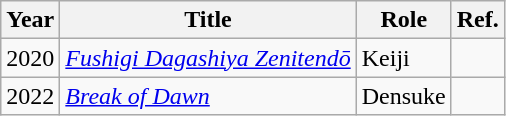<table class="wikitable">
<tr>
<th>Year</th>
<th>Title</th>
<th>Role</th>
<th>Ref.</th>
</tr>
<tr>
<td>2020</td>
<td><em><a href='#'>Fushigi Dagashiya Zenitendō</a></em></td>
<td>Keiji</td>
<td></td>
</tr>
<tr>
<td>2022</td>
<td><em><a href='#'>Break of Dawn</a></em></td>
<td>Densuke</td>
<td></td>
</tr>
</table>
